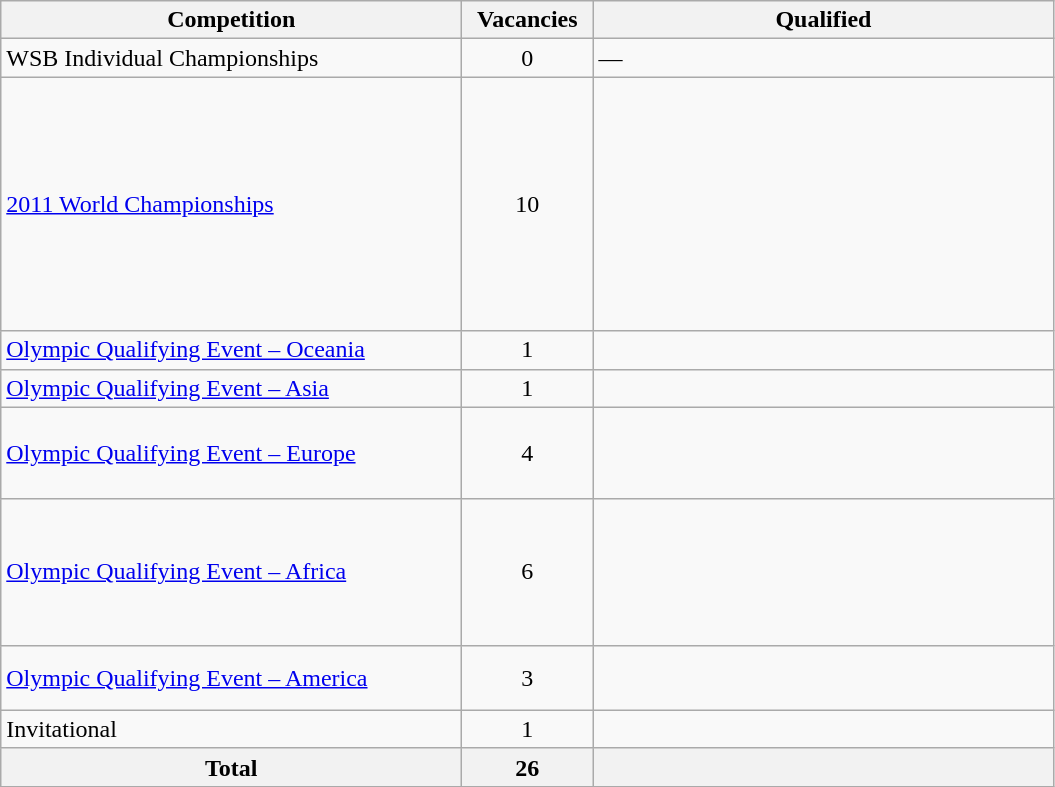<table class = "wikitable">
<tr>
<th width=300>Competition</th>
<th width=80>Vacancies</th>
<th width=300>Qualified</th>
</tr>
<tr>
<td>WSB Individual Championships</td>
<td align="center">0</td>
<td>—</td>
</tr>
<tr>
<td><a href='#'>2011 World Championships</a></td>
<td align="center">10</td>
<td><br><br><br><br><br><br><br><br><br></td>
</tr>
<tr>
<td><a href='#'>Olympic Qualifying Event – Oceania</a></td>
<td align="center">1</td>
<td></td>
</tr>
<tr>
<td><a href='#'>Olympic Qualifying Event – Asia</a></td>
<td align="center">1</td>
<td></td>
</tr>
<tr>
<td><a href='#'>Olympic Qualifying Event – Europe</a></td>
<td align="center">4</td>
<td><br><br><br></td>
</tr>
<tr>
<td><a href='#'>Olympic Qualifying Event – Africa</a></td>
<td align="center">6</td>
<td><br><br><br><br><br></td>
</tr>
<tr>
<td><a href='#'>Olympic Qualifying Event – America</a></td>
<td align="center">3</td>
<td><br><br></td>
</tr>
<tr>
<td>Invitational</td>
<td align="center">1</td>
<td></td>
</tr>
<tr>
<th>Total</th>
<th>26</th>
<th></th>
</tr>
</table>
